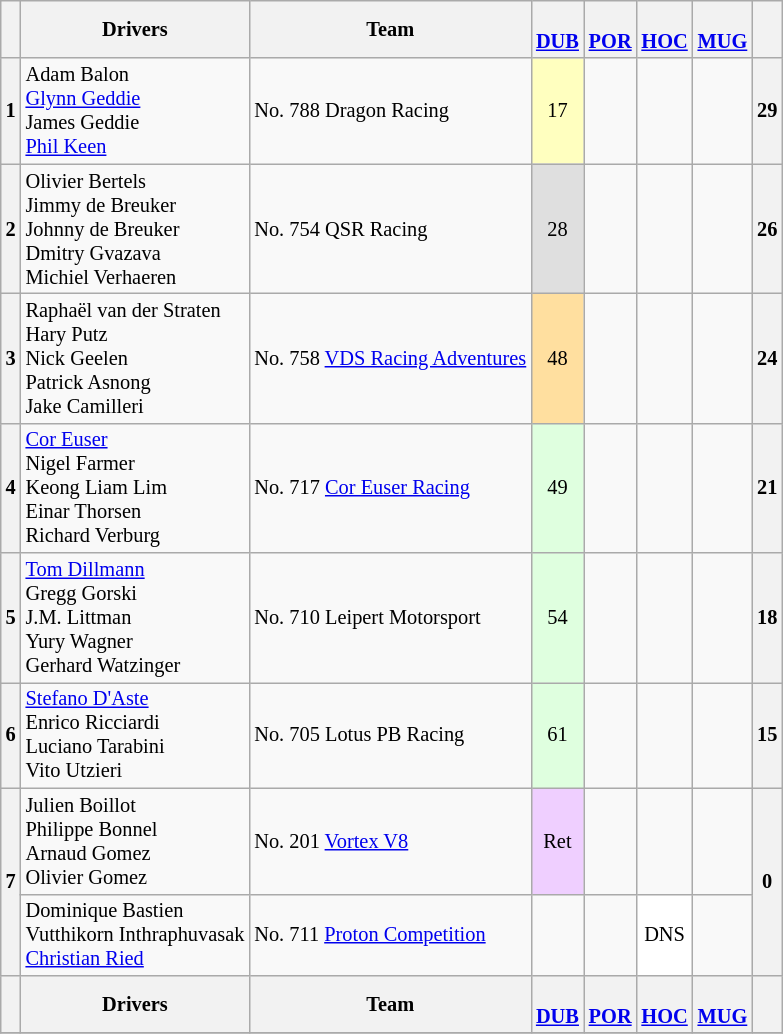<table align=left| class="wikitable" style="font-size: 85%; text-align: center">
<tr valign="top">
<th valign=middle></th>
<th valign=middle>Drivers</th>
<th valign=middle>Team</th>
<th><br><a href='#'>DUB</a></th>
<th><br><a href='#'>POR</a></th>
<th><br><a href='#'>HOC</a></th>
<th><br><a href='#'>MUG</a></th>
<th valign=middle>  </th>
</tr>
<tr>
<th>1</th>
<td align=left> Adam Balon<br> <a href='#'>Glynn Geddie</a><br> James Geddie<br> <a href='#'>Phil Keen</a></td>
<td align=left> No. 788 Dragon Racing</td>
<td style="background:#FFFFBF;">17</td>
<td></td>
<td></td>
<td></td>
<th>29</th>
</tr>
<tr>
<th>2</th>
<td align=left> Olivier Bertels<br> Jimmy de Breuker<br> Johnny de Breuker<br> Dmitry Gvazava<br> Michiel Verhaeren</td>
<td align=left> No. 754 QSR Racing</td>
<td style="background:#DFDFDF;">28</td>
<td></td>
<td></td>
<td></td>
<th>26</th>
</tr>
<tr>
<th>3</th>
<td align=left> Raphaël van der Straten<br> Hary Putz<br> Nick Geelen<br> Patrick Asnong<br> Jake Camilleri</td>
<td align=left> No. 758 <a href='#'>VDS Racing Adventures</a></td>
<td style="background:#FFDF9F;">48</td>
<td></td>
<td></td>
<td></td>
<th>24</th>
</tr>
<tr>
<th>4</th>
<td align=left> <a href='#'>Cor Euser</a><br> Nigel Farmer<br> Keong Liam Lim<br> Einar Thorsen<br> Richard Verburg</td>
<td align=left> No. 717 <a href='#'>Cor Euser Racing</a></td>
<td style="background:#DFFFDF;">49</td>
<td></td>
<td></td>
<td></td>
<th>21</th>
</tr>
<tr>
<th>5</th>
<td align=left> <a href='#'>Tom Dillmann</a><br> Gregg Gorski<br> J.M. Littman<br> Yury Wagner<br> Gerhard Watzinger</td>
<td align=left> No. 710 Leipert Motorsport</td>
<td style="background:#DFFFDF;">54</td>
<td></td>
<td></td>
<td></td>
<th>18</th>
</tr>
<tr>
<th>6</th>
<td align=left> <a href='#'>Stefano D'Aste</a><br> Enrico Ricciardi<br> Luciano Tarabini<br> Vito Utzieri</td>
<td align=left> No. 705 Lotus PB Racing</td>
<td style="background:#DFFFDF;">61</td>
<td></td>
<td></td>
<td></td>
<th>15</th>
</tr>
<tr>
<th rowspan=2>7</th>
<td align=left> Julien Boillot<br> Philippe Bonnel<br> Arnaud Gomez<br> Olivier Gomez</td>
<td align=left> No. 201 <a href='#'>Vortex V8</a></td>
<td style="background:#EFCFFF;">Ret</td>
<td></td>
<td></td>
<td></td>
<th rowspan=2>0</th>
</tr>
<tr>
<td align=left> Dominique Bastien<br> Vutthikorn Inthraphuvasak<br> <a href='#'>Christian Ried</a></td>
<td align=left> No. 711 <a href='#'>Proton Competition</a></td>
<td></td>
<td></td>
<td style="background:#FFFFFF;">DNS</td>
<td></td>
</tr>
<tr>
<th valign=middle></th>
<th valign=middle>Drivers</th>
<th valign=middle>Team</th>
<th><br><a href='#'>DUB</a></th>
<th><br><a href='#'>POR</a></th>
<th><br><a href='#'>HOC</a></th>
<th><br><a href='#'>MUG</a></th>
<th valign=middle>  </th>
</tr>
<tr>
</tr>
</table>
